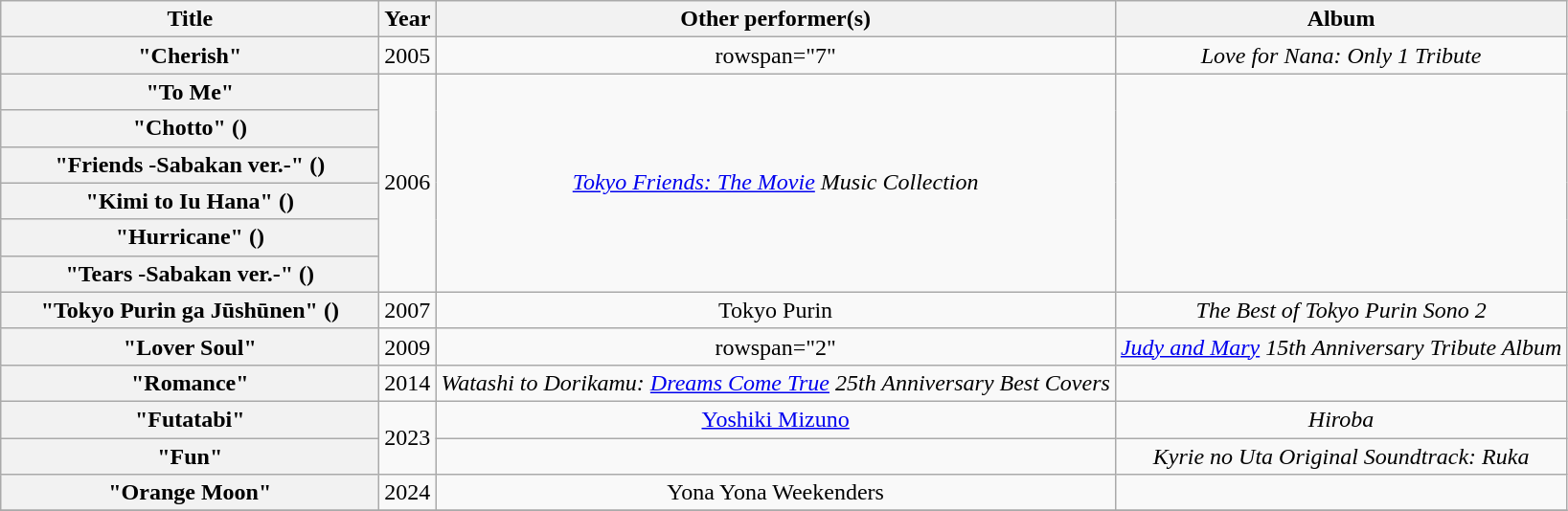<table class="wikitable plainrowheaders" style="text-align:center;">
<tr>
<th scope="col" style="width:16em;">Title</th>
<th scope="col">Year</th>
<th scope="col">Other performer(s)</th>
<th scope="col">Album</th>
</tr>
<tr>
<th scope="row">"Cherish"</th>
<td>2005</td>
<td>rowspan="7" </td>
<td><em>Love for Nana: Only 1 Tribute</em></td>
</tr>
<tr>
<th scope="row">"To Me"</th>
<td rowspan="6">2006</td>
<td rowspan="6"><em><a href='#'>Tokyo Friends: The Movie</a> Music Collection</em></td>
</tr>
<tr>
<th scope="row">"Chotto" ()</th>
</tr>
<tr>
<th scope="row">"Friends -Sabakan ver.-" ()</th>
</tr>
<tr>
<th scope="row">"Kimi to Iu Hana" ()</th>
</tr>
<tr>
<th scope="row">"Hurricane" ()</th>
</tr>
<tr>
<th scope="row">"Tears -Sabakan ver.-" ()</th>
</tr>
<tr>
<th scope="row">"Tokyo Purin ga Jūshūnen" ()</th>
<td>2007</td>
<td>Tokyo Purin</td>
<td><em>The Best of Tokyo Purin Sono 2</em></td>
</tr>
<tr>
<th scope="row">"Lover Soul"</th>
<td>2009</td>
<td>rowspan="2" </td>
<td><em><a href='#'>Judy and Mary</a> 15th Anniversary Tribute Album</em></td>
</tr>
<tr>
<th scope="row">"Romance"</th>
<td>2014</td>
<td><em>Watashi to Dorikamu: <a href='#'>Dreams Come True</a> 25th Anniversary Best Covers</em></td>
</tr>
<tr>
<th scope="row">"Futatabi"</th>
<td rowspan="2">2023</td>
<td><a href='#'>Yoshiki Mizuno</a></td>
<td><em>Hiroba</em></td>
</tr>
<tr>
<th scope="row">"Fun"</th>
<td></td>
<td><em>Kyrie no Uta Original Soundtrack: Ruka</em></td>
</tr>
<tr>
<th scope="row">"Orange Moon"</th>
<td>2024</td>
<td>Yona Yona Weekenders</td>
<td></td>
</tr>
<tr>
</tr>
</table>
